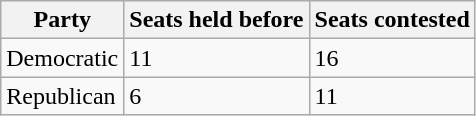<table class="wikitable">
<tr>
<th>Party</th>
<th>Seats held before</th>
<th>Seats contested</th>
</tr>
<tr>
<td>Democratic</td>
<td>11</td>
<td>16</td>
</tr>
<tr>
<td>Republican</td>
<td>6</td>
<td>11</td>
</tr>
</table>
